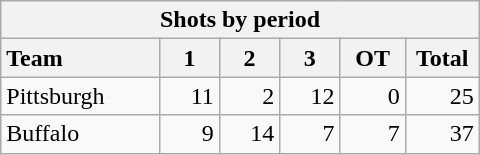<table class="wikitable" style="width:20em; text-align:right;">
<tr>
<th colspan=6>Shots by period</th>
</tr>
<tr>
<th style="width:8em; text-align:left;">Team</th>
<th style="width:3em;">1</th>
<th style="width:3em;">2</th>
<th style="width:3em;">3</th>
<th style="width:3em;">OT</th>
<th style="width:3em;">Total</th>
</tr>
<tr>
<td style="text-align:left;">Pittsburgh</td>
<td>11</td>
<td>2</td>
<td>12</td>
<td>0</td>
<td>25</td>
</tr>
<tr>
<td style="text-align:left;">Buffalo</td>
<td>9</td>
<td>14</td>
<td>7</td>
<td>7</td>
<td>37</td>
</tr>
</table>
